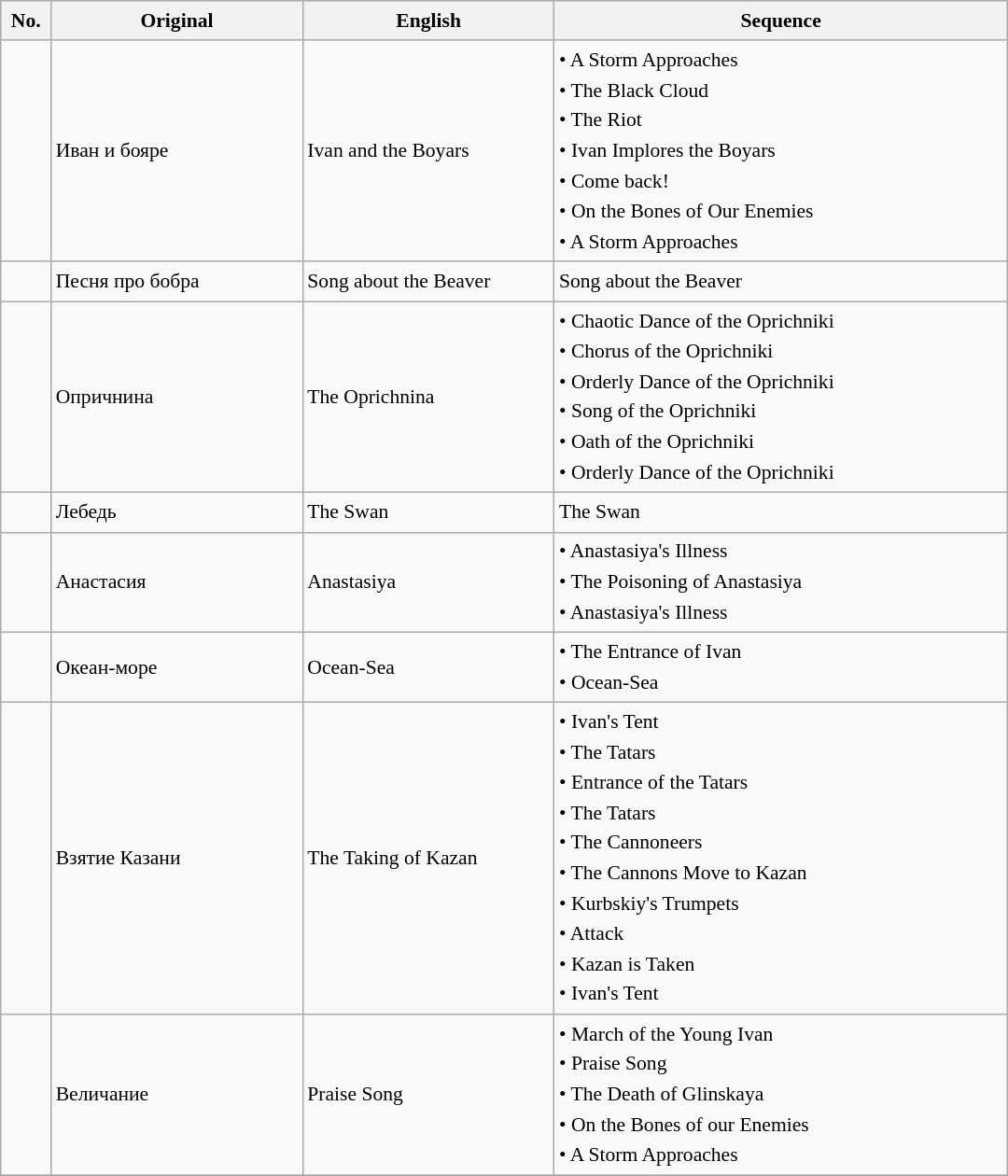<table class="wikitable" border="1"; style="width:50em; font-size:90%; line-height:1.5">
<tr>
<th style="width:5%;">No.</th>
<th style="width:25%;">Original</th>
<th style="width:25%;">English</th>
<th style="width:45%;">Sequence</th>
</tr>
<tr>
<td></td>
<td>Иван и бояре</td>
<td>Ivan and the Boyars</td>
<td>• A Storm Approaches<br>• The Black Cloud <br>• The Riot<br>• Ivan Implores the Boyars<br>• Come back!<br>• On the Bones of Our Enemies<br>• A Storm Approaches</td>
</tr>
<tr>
<td></td>
<td>Песня про бобра</td>
<td>Song about the Beaver</td>
<td>Song about the Beaver</td>
</tr>
<tr>
<td></td>
<td>Опричнина</td>
<td>The Oprichnina</td>
<td>• Chaotic Dance of the Oprichniki<br>• Chorus of the Oprichniki<br>• Orderly Dance of the Oprichniki<br>• Song of the Oprichniki<br>• Oath of the Oprichniki<br>• Orderly Dance of the Oprichniki</td>
</tr>
<tr>
<td></td>
<td>Лебедь</td>
<td>The Swan</td>
<td>The Swan</td>
</tr>
<tr>
<td></td>
<td>Анастасия</td>
<td>Anastasiya</td>
<td>• Anastasiya's Illness<br>• The Poisoning of Anastasiya<br>• Anastasiya's Illness</td>
</tr>
<tr>
<td></td>
<td>Океан-море</td>
<td>Ocean-Sea</td>
<td>• The Entrance of Ivan <br>• Ocean-Sea</td>
</tr>
<tr>
<td></td>
<td>Взятие Казани</td>
<td>The Taking of Kazan</td>
<td>• Ivan's Tent <br>• The Tatars <br>• Entrance of the Tatars<br>• The Tatars<br>• The Cannoneers<br>• The Cannons Move to Kazan<br>• Kurbskiy's Trumpets<br>• Attack <br>• Kazan is Taken<br>• Ivan's Tent</td>
</tr>
<tr>
<td></td>
<td>Величание</td>
<td>Praise Song</td>
<td>• March of the Young Ivan<br>• Praise Song<br>• The Death of Glinskaya<br>• On the Bones of our Enemies<br>• A Storm Approaches</td>
</tr>
<tr>
</tr>
</table>
